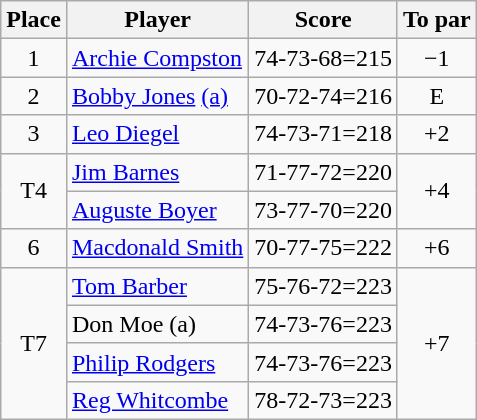<table class=wikitable>
<tr>
<th>Place</th>
<th>Player</th>
<th>Score</th>
<th>To par</th>
</tr>
<tr>
<td align=center>1</td>
<td> <a href='#'>Archie Compston</a></td>
<td>74-73-68=215</td>
<td align=center>−1</td>
</tr>
<tr>
<td align=center>2</td>
<td> <a href='#'>Bobby Jones</a> <a href='#'>(a)</a></td>
<td>70-72-74=216</td>
<td align=center>E</td>
</tr>
<tr>
<td align=center>3</td>
<td> <a href='#'>Leo Diegel</a></td>
<td>74-73-71=218</td>
<td align=center>+2</td>
</tr>
<tr>
<td rowspan=2 align=center>T4</td>
<td> <a href='#'>Jim Barnes</a></td>
<td>71-77-72=220</td>
<td rowspan=2 align=center>+4</td>
</tr>
<tr>
<td> <a href='#'>Auguste Boyer</a></td>
<td>73-77-70=220</td>
</tr>
<tr>
<td align=center>6</td>
<td> <a href='#'>Macdonald Smith</a></td>
<td>70-77-75=222</td>
<td align=center>+6</td>
</tr>
<tr>
<td rowspan=4 align=center>T7</td>
<td> <a href='#'>Tom Barber</a></td>
<td>75-76-72=223</td>
<td rowspan=4 align=center>+7</td>
</tr>
<tr>
<td> Don Moe (a)</td>
<td>74-73-76=223</td>
</tr>
<tr>
<td> <a href='#'>Philip Rodgers</a></td>
<td>74-73-76=223</td>
</tr>
<tr>
<td> <a href='#'>Reg Whitcombe</a></td>
<td>78-72-73=223</td>
</tr>
</table>
